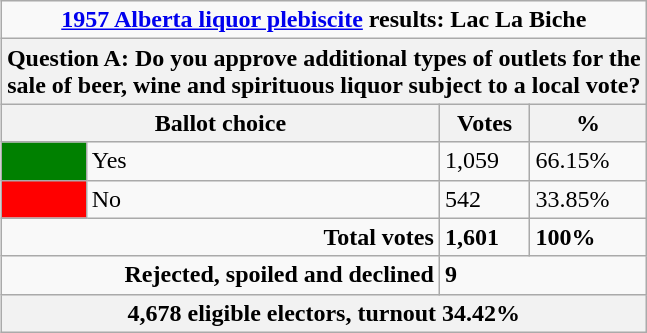<table class="wikitable" align=right>
<tr>
<td colspan=4 align=center><strong><a href='#'>1957 Alberta liquor plebiscite</a> results: Lac La Biche</strong></td>
</tr>
<tr>
<th colspan=4>Question A: Do you approve additional types of outlets for the<br> sale of beer, wine and spirituous liquor subject to a local vote?</th>
</tr>
<tr>
<th colspan=2>Ballot choice</th>
<th>Votes</th>
<th>%</th>
</tr>
<tr>
<td bgcolor=green></td>
<td>Yes</td>
<td>1,059</td>
<td>66.15%</td>
</tr>
<tr>
<td bgcolor=red></td>
<td>No</td>
<td>542</td>
<td>33.85%</td>
</tr>
<tr>
<td align=right colspan=2><strong>Total votes</strong></td>
<td><strong>1,601</strong></td>
<td><strong>100%</strong></td>
</tr>
<tr>
<td align=right colspan=2><strong>Rejected, spoiled and declined</strong></td>
<td colspan=2><strong>9</strong></td>
</tr>
<tr>
<th colspan=4>4,678 eligible electors, turnout 34.42%</th>
</tr>
</table>
